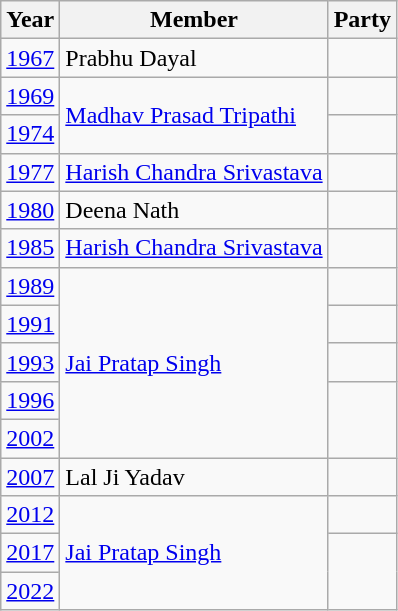<table class="wikitable">
<tr>
<th>Year</th>
<th>Member</th>
<th colspan="2">Party</th>
</tr>
<tr>
<td><a href='#'>1967</a></td>
<td>Prabhu Dayal</td>
<td></td>
</tr>
<tr>
<td><a href='#'>1969</a></td>
<td rowspan="2"><a href='#'>Madhav Prasad Tripathi</a></td>
<td></td>
</tr>
<tr>
<td><a href='#'>1974</a></td>
</tr>
<tr>
<td><a href='#'>1977</a></td>
<td><a href='#'>Harish Chandra Srivastava</a></td>
<td></td>
</tr>
<tr>
<td><a href='#'>1980</a></td>
<td>Deena Nath</td>
<td></td>
</tr>
<tr>
<td><a href='#'>1985</a></td>
<td><a href='#'>Harish Chandra Srivastava</a></td>
<td></td>
</tr>
<tr>
<td><a href='#'>1989</a></td>
<td rowspan="5"><a href='#'>Jai Pratap Singh</a></td>
<td></td>
</tr>
<tr>
<td><a href='#'>1991</a></td>
</tr>
<tr>
<td><a href='#'>1993</a></td>
<td></td>
</tr>
<tr>
<td><a href='#'>1996</a></td>
</tr>
<tr>
<td><a href='#'>2002</a></td>
</tr>
<tr>
<td><a href='#'>2007</a></td>
<td>Lal Ji Yadav</td>
<td></td>
</tr>
<tr>
<td><a href='#'>2012</a></td>
<td rowspan="3"><a href='#'>Jai Pratap Singh</a></td>
<td></td>
</tr>
<tr>
<td><a href='#'>2017</a></td>
</tr>
<tr>
<td><a href='#'>2022</a></td>
</tr>
</table>
